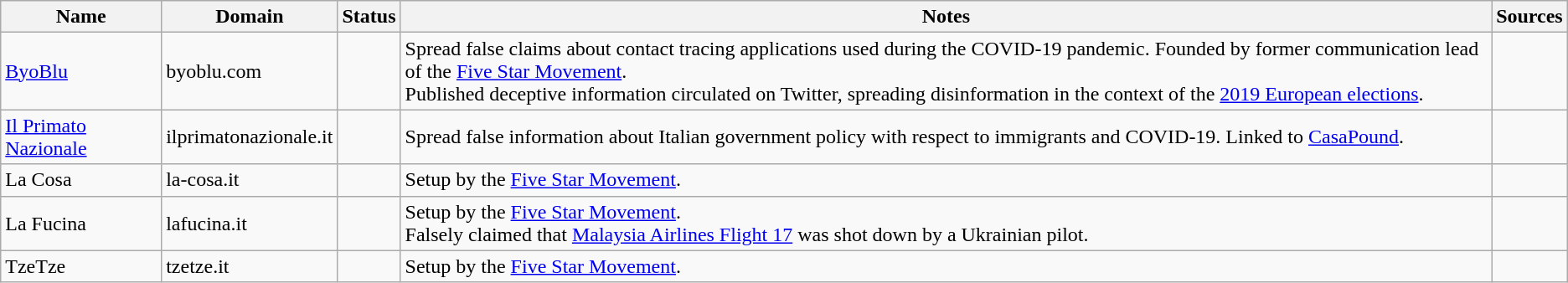<table class="wikitable sortable mw-collapsible">
<tr>
<th>Name</th>
<th>Domain</th>
<th>Status</th>
<th class="sortable">Notes</th>
<th class="unsortable">Sources</th>
</tr>
<tr>
<td><a href='#'>ByoBlu</a></td>
<td>byoblu.com</td>
<td></td>
<td>Spread false claims about contact tracing applications used during the COVID-19 pandemic. Founded by former communication lead of the <a href='#'>Five Star Movement</a>.<br>Published deceptive information circulated on Twitter, spreading disinformation in the context of the <a href='#'>2019 European elections</a>.</td>
<td></td>
</tr>
<tr>
<td><a href='#'>Il Primato Nazionale</a></td>
<td>ilprimatonazionale.it</td>
<td></td>
<td>Spread false information about Italian government policy with respect to immigrants and COVID-19. Linked to <a href='#'>CasaPound</a>.</td>
<td></td>
</tr>
<tr>
<td>La Cosa</td>
<td>la-cosa.it</td>
<td></td>
<td>Setup by the <a href='#'>Five Star Movement</a>.</td>
<td></td>
</tr>
<tr>
<td>La Fucina</td>
<td>lafucina.it</td>
<td></td>
<td>Setup by the <a href='#'>Five Star Movement</a>.<br>Falsely claimed that <a href='#'>Malaysia Airlines Flight 17</a> was shot down by a Ukrainian pilot.</td>
<td></td>
</tr>
<tr>
<td>TzeTze</td>
<td>tzetze.it</td>
<td></td>
<td>Setup by the <a href='#'>Five Star Movement</a>.</td>
<td></td>
</tr>
</table>
